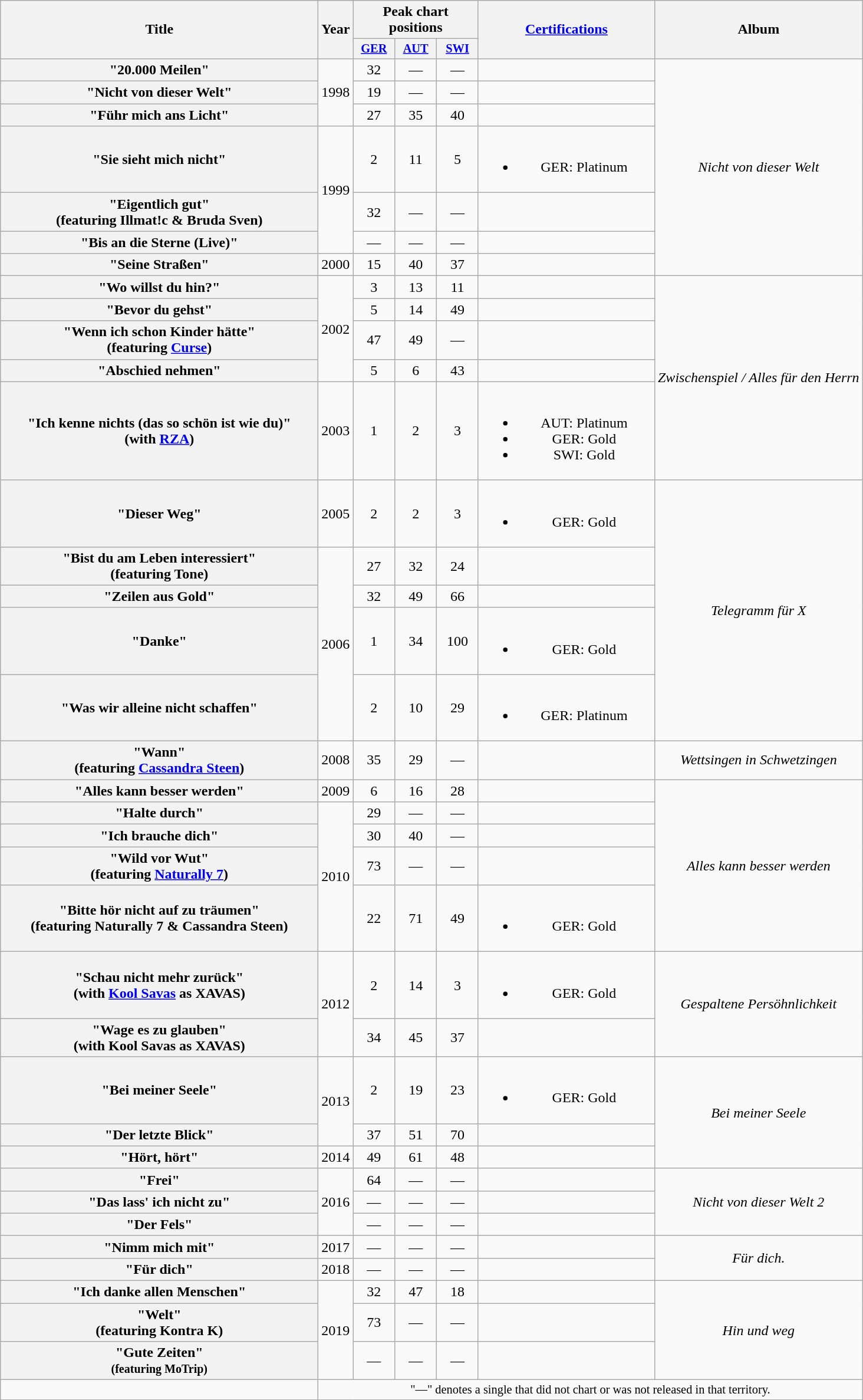<table class="wikitable plainrowheaders" style="text-align:center;">
<tr>
<th scope="col" rowspan="2" style="width:22em;">Title</th>
<th scope="col" rowspan="2" style="width:1em;">Year</th>
<th scope="col" colspan="3">Peak chart positions</th>
<th scope="col" rowspan="2" style="width:12em;"><a href='#'>Certifications</a></th>
<th scope="col" rowspan="2">Album</th>
</tr>
<tr>
<th scope="col" style="width:3em;font-size:85%;"><a href='#'>GER</a><br></th>
<th scope="col" style="width:3em;font-size:85%;"><a href='#'>AUT</a><br></th>
<th scope="col" style="width:3em;font-size:85%;"><a href='#'>SWI</a><br></th>
</tr>
<tr>
<th scope="row">"20.000 Meilen"</th>
<td rowspan="3">1998</td>
<td>32</td>
<td>—</td>
<td>—</td>
<td></td>
<td rowspan="7"><em>Nicht von dieser Welt</em></td>
</tr>
<tr>
<th scope="row">"Nicht von dieser Welt"</th>
<td>19</td>
<td>—</td>
<td>—</td>
<td></td>
</tr>
<tr>
<th scope="row">"Führ mich ans Licht"</th>
<td>27</td>
<td>35</td>
<td>40</td>
<td></td>
</tr>
<tr>
<th scope="row">"Sie sieht mich nicht"</th>
<td rowspan="3">1999</td>
<td>2</td>
<td>11</td>
<td>5</td>
<td><br><ul><li>GER: Platinum</li></ul></td>
</tr>
<tr>
<th scope="row">"Eigentlich gut"<br><span>(featuring Illmat!c & Bruda Sven)</span></th>
<td>32</td>
<td>—</td>
<td>—</td>
<td></td>
</tr>
<tr>
<th scope="row">"Bis an die Sterne (Live)"</th>
<td>—</td>
<td>—</td>
<td>—</td>
<td></td>
</tr>
<tr>
<th scope="row">"Seine Straßen"</th>
<td>2000</td>
<td>15</td>
<td>40</td>
<td>37</td>
<td></td>
</tr>
<tr>
<th scope="row">"Wo willst du hin?"</th>
<td rowspan="4">2002</td>
<td>3</td>
<td>13</td>
<td>11</td>
<td></td>
<td rowspan="5"><em>Zwischenspiel / Alles für den Herrn </em></td>
</tr>
<tr>
<th scope="row">"Bevor du gehst"</th>
<td>5</td>
<td>14</td>
<td>49</td>
<td></td>
</tr>
<tr>
<th scope="row">"Wenn ich schon Kinder hätte"<br><span>(featuring <a href='#'>Curse</a>)</span></th>
<td>47</td>
<td>49</td>
<td>—</td>
<td></td>
</tr>
<tr>
<th scope="row">"Abschied nehmen"</th>
<td>5</td>
<td>6</td>
<td>43</td>
<td></td>
</tr>
<tr>
<th scope="row">"Ich kenne nichts (das so schön ist wie du)"<br><span>(with <a href='#'>RZA</a>)</span></th>
<td>2003</td>
<td>1</td>
<td>2</td>
<td>3</td>
<td><br><ul><li>AUT: Platinum</li><li>GER: Gold</li><li>SWI: Gold</li></ul></td>
</tr>
<tr>
<th scope="row">"Dieser Weg"</th>
<td>2005</td>
<td>2</td>
<td>2</td>
<td>3</td>
<td><br><ul><li>GER: Gold</li></ul></td>
<td rowspan="5"><em>Telegramm für X </em></td>
</tr>
<tr>
<th scope="row">"Bist du am Leben interessiert"<br><span>(featuring Tone)</span></th>
<td rowspan="4">2006</td>
<td>27</td>
<td>32</td>
<td>24</td>
<td></td>
</tr>
<tr>
<th scope="row">"Zeilen aus Gold"</th>
<td>32</td>
<td>49</td>
<td>66</td>
<td></td>
</tr>
<tr>
<th scope="row">"Danke"</th>
<td>1</td>
<td>34</td>
<td>100</td>
<td><br><ul><li>GER: Gold</li></ul></td>
</tr>
<tr>
<th scope="row">"Was wir alleine nicht schaffen"</th>
<td>2</td>
<td>10</td>
<td>29</td>
<td><br><ul><li>GER: Platinum</li></ul></td>
</tr>
<tr>
<th scope="row">"Wann"<br><span>(featuring <a href='#'>Cassandra Steen</a>)</span></th>
<td>2008</td>
<td>35</td>
<td>29</td>
<td>—</td>
<td></td>
<td><em>Wettsingen in Schwetzingen</em></td>
</tr>
<tr>
<th scope="row">"Alles kann besser werden"</th>
<td>2009</td>
<td>6</td>
<td>16</td>
<td>28</td>
<td></td>
<td rowspan="5"><em>Alles kann besser werden</em></td>
</tr>
<tr>
<th scope="row">"Halte durch"</th>
<td rowspan="4">2010</td>
<td>29</td>
<td>—</td>
<td>—</td>
<td></td>
</tr>
<tr>
<th scope="row">"Ich brauche dich"</th>
<td>30</td>
<td>40</td>
<td>—</td>
<td></td>
</tr>
<tr>
<th scope="row">"Wild vor Wut"<br><span>(featuring <a href='#'>Naturally 7</a>)</span></th>
<td>73</td>
<td>—</td>
<td>—</td>
<td></td>
</tr>
<tr>
<th scope="row">"Bitte hör nicht auf zu träumen"<br><span>(featuring Naturally 7 & Cassandra Steen)</span></th>
<td>22</td>
<td>71</td>
<td>49</td>
<td><br><ul><li>GER: Gold</li></ul></td>
</tr>
<tr>
<th scope="row">"Schau nicht mehr zurück"<br><span>(with <a href='#'>Kool Savas</a> as XAVAS)</span></th>
<td rowspan="2">2012</td>
<td>2</td>
<td>14</td>
<td>3</td>
<td><br><ul><li>GER: Gold</li></ul></td>
<td rowspan="2"><em>Gespaltene Persöhnlichkeit</em></td>
</tr>
<tr>
<th scope="row">"Wage es zu glauben"<br><span>(with Kool Savas as XAVAS)</span></th>
<td>34</td>
<td>45</td>
<td>37</td>
<td></td>
</tr>
<tr>
<th scope="row">"Bei meiner Seele"</th>
<td rowspan="2">2013</td>
<td>2</td>
<td>19</td>
<td>23</td>
<td><br><ul><li>GER: Gold</li></ul></td>
<td rowspan="3"><em>Bei meiner Seele</em></td>
</tr>
<tr>
<th scope="row">"Der letzte Blick"</th>
<td>37</td>
<td>51</td>
<td>70</td>
<td></td>
</tr>
<tr>
<th scope="row">"Hört, hört"</th>
<td>2014</td>
<td>49</td>
<td>61</td>
<td>48</td>
<td></td>
</tr>
<tr>
<th scope="row">"Frei"</th>
<td rowspan="3">2016</td>
<td>64</td>
<td>—</td>
<td>—</td>
<td></td>
<td rowspan="3"><em>Nicht von dieser Welt 2</em></td>
</tr>
<tr>
<th scope="row">"Das lass' ich nicht zu"</th>
<td>—</td>
<td>—</td>
<td>—</td>
<td></td>
</tr>
<tr>
<th scope="row">"Der Fels"</th>
<td>—</td>
<td>—</td>
<td>—</td>
<td></td>
</tr>
<tr>
<th scope="row">"Nimm mich mit"</th>
<td>2017</td>
<td>—</td>
<td>—</td>
<td>—</td>
<td></td>
<td rowspan="2"><em>Für dich.</em></td>
</tr>
<tr>
<th scope="row">"Für dich"</th>
<td>2018</td>
<td>—</td>
<td>—</td>
<td>—</td>
<td></td>
</tr>
<tr>
<th scope="row">"Ich danke allen Menschen"</th>
<td rowspan="3">2019</td>
<td>32</td>
<td>47</td>
<td>18</td>
<td></td>
<td rowspan="3"><em>Hin und weg</em></td>
</tr>
<tr>
<th scope="row">"Welt"<br><span>(featuring Kontra K)</span></th>
<td>73</td>
<td>—</td>
<td>—</td>
<td></td>
</tr>
<tr>
<th scope="row">"Gute Zeiten"<br><small>(featuring MoTrip)</small></th>
<td>—</td>
<td>—</td>
<td>—</td>
<td></td>
</tr>
<tr>
<td></td>
<td colspan="20" style="font-size:85%">"—" denotes a single that did not chart or was not released in that territory.</td>
</tr>
</table>
